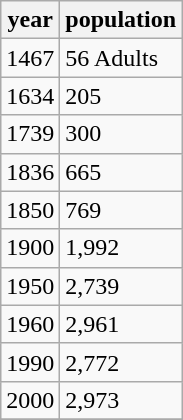<table class="wikitable">
<tr>
<th>year</th>
<th>population</th>
</tr>
<tr>
<td>1467</td>
<td>56 Adults</td>
</tr>
<tr>
<td>1634</td>
<td>205</td>
</tr>
<tr>
<td>1739</td>
<td>300</td>
</tr>
<tr>
<td>1836</td>
<td>665</td>
</tr>
<tr>
<td>1850</td>
<td>769</td>
</tr>
<tr>
<td>1900</td>
<td>1,992</td>
</tr>
<tr>
<td>1950</td>
<td>2,739</td>
</tr>
<tr>
<td>1960</td>
<td>2,961</td>
</tr>
<tr>
<td>1990</td>
<td>2,772</td>
</tr>
<tr>
<td>2000</td>
<td>2,973</td>
</tr>
<tr>
</tr>
</table>
